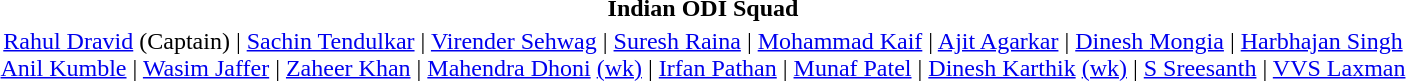<table style="margin:0 auto;" id=toc>
<tr>
<td align=center><strong>Indian ODI Squad</strong></td>
<td></td>
</tr>
<tr>
<td align=center><a href='#'>Rahul Dravid</a> (Captain) | <a href='#'>Sachin Tendulkar</a> | <a href='#'>Virender Sehwag</a> | <a href='#'>Suresh Raina</a> | <a href='#'>Mohammad Kaif</a> | <a href='#'>Ajit Agarkar</a> | <a href='#'>Dinesh Mongia</a> | <a href='#'>Harbhajan Singh</a><br><a href='#'>Anil Kumble</a> | <a href='#'>Wasim Jaffer</a> | <a href='#'>Zaheer Khan</a> | <a href='#'>Mahendra Dhoni</a> <a href='#'>(wk)</a> | <a href='#'>Irfan Pathan</a> | <a href='#'>Munaf Patel</a> | <a href='#'>Dinesh Karthik</a> <a href='#'>(wk)</a> | <a href='#'>S Sreesanth</a> | <a href='#'>VVS Laxman</a></td>
</tr>
<tr>
</tr>
</table>
